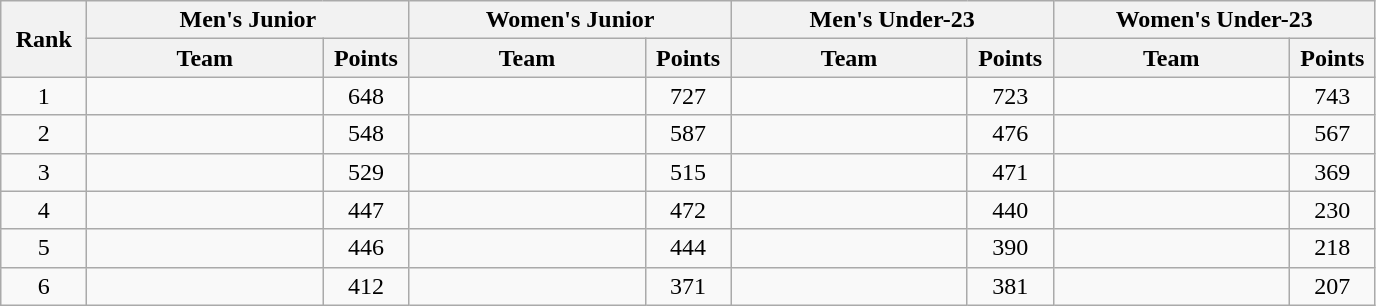<table class="wikitable" style="text-align:center;">
<tr>
<th width=50 rowspan=2>Rank</th>
<th colspan=2>Men's Junior</th>
<th colspan=2>Women's Junior</th>
<th colspan=2>Men's Under-23</th>
<th colspan=2>Women's Under-23</th>
</tr>
<tr>
<th width=150>Team</th>
<th width=50>Points</th>
<th width=150>Team</th>
<th width=50>Points</th>
<th width=150>Team</th>
<th width=50>Points</th>
<th width=150>Team</th>
<th width=50>Points</th>
</tr>
<tr>
<td>1</td>
<td align=left></td>
<td>648</td>
<td align=left></td>
<td>727</td>
<td align=left></td>
<td>723</td>
<td align=left></td>
<td>743</td>
</tr>
<tr>
<td>2</td>
<td align=left></td>
<td>548</td>
<td align=left></td>
<td>587</td>
<td align=left></td>
<td>476</td>
<td align=left></td>
<td>567</td>
</tr>
<tr>
<td>3</td>
<td align=left></td>
<td>529</td>
<td align=left></td>
<td>515</td>
<td align=left></td>
<td>471</td>
<td align=left></td>
<td>369</td>
</tr>
<tr>
<td>4</td>
<td align=left></td>
<td>447</td>
<td align=left></td>
<td>472</td>
<td align=left></td>
<td>440</td>
<td align=left></td>
<td>230</td>
</tr>
<tr>
<td>5</td>
<td align=left></td>
<td>446</td>
<td align=left></td>
<td>444</td>
<td align=left></td>
<td>390</td>
<td align=left></td>
<td>218</td>
</tr>
<tr>
<td>6</td>
<td align=left></td>
<td>412</td>
<td align=left></td>
<td>371</td>
<td align=left></td>
<td>381</td>
<td align=left></td>
<td>207</td>
</tr>
</table>
